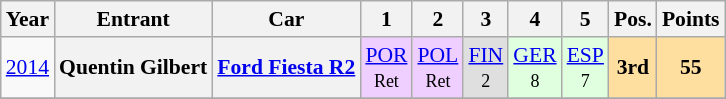<table class="wikitable" style="text-align:center; font-size:90%;">
<tr>
<th>Year</th>
<th>Entrant</th>
<th>Car</th>
<th>1</th>
<th>2</th>
<th>3</th>
<th>4</th>
<th>5</th>
<th>Pos.</th>
<th>Points</th>
</tr>
<tr>
<td><a href='#'>2014</a></td>
<th>Quentin Gilbert</th>
<th><a href='#'>Ford Fiesta R2</a></th>
<td style="background:#EFCFFF;"><a href='#'>POR</a><br><small>Ret</small></td>
<td style="background:#EFCFFF;"><a href='#'>POL</a><br><small>Ret</small></td>
<td style="background:#dfdfdf;"><a href='#'>FIN</a><br><small>2</small></td>
<td style="background:#dfffdf;"><a href='#'>GER</a><br><small>8</small></td>
<td style="background:#dfffdf;"><a href='#'>ESP</a><br><small>7</small></td>
<th style="background:#ffdf9f;">3rd</th>
<th style="background:#ffdf9f;">55</th>
</tr>
<tr>
</tr>
</table>
